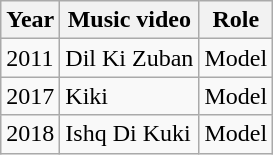<table class="wikitable Sortable">
<tr>
<th>Year</th>
<th>Music video</th>
<th>Role</th>
</tr>
<tr>
<td>2011</td>
<td>Dil Ki Zuban</td>
<td>Model</td>
</tr>
<tr>
<td>2017</td>
<td>Kiki</td>
<td>Model</td>
</tr>
<tr>
<td>2018</td>
<td>Ishq Di Kuki</td>
<td>Model</td>
</tr>
</table>
